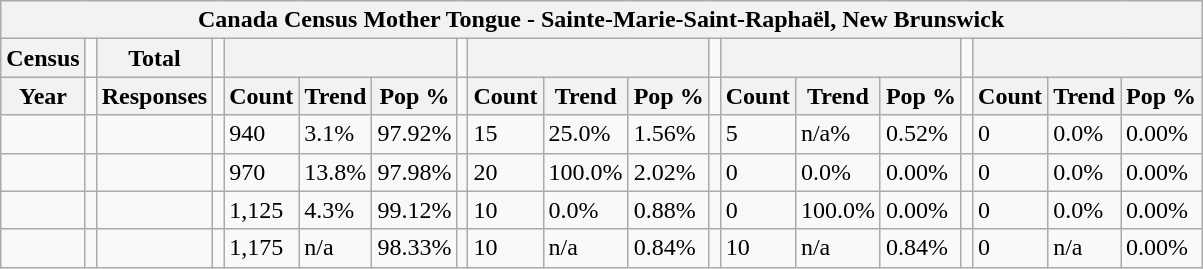<table class="wikitable">
<tr>
<th colspan="19">Canada Census Mother Tongue - Sainte-Marie-Saint-Raphaël, New Brunswick</th>
</tr>
<tr>
<th>Census</th>
<td></td>
<th>Total</th>
<td colspan="1"></td>
<th colspan="3"></th>
<td colspan="1"></td>
<th colspan="3"></th>
<td colspan="1"></td>
<th colspan="3"></th>
<td colspan="1"></td>
<th colspan="3"></th>
</tr>
<tr>
<th>Year</th>
<td></td>
<th>Responses</th>
<td></td>
<th>Count</th>
<th>Trend</th>
<th>Pop %</th>
<td></td>
<th>Count</th>
<th>Trend</th>
<th>Pop %</th>
<td></td>
<th>Count</th>
<th>Trend</th>
<th>Pop %</th>
<td></td>
<th>Count</th>
<th>Trend</th>
<th>Pop %</th>
</tr>
<tr>
<td></td>
<td></td>
<td></td>
<td></td>
<td>940</td>
<td> 3.1%</td>
<td>97.92%</td>
<td></td>
<td>15</td>
<td> 25.0%</td>
<td>1.56%</td>
<td></td>
<td>5</td>
<td> n/a%</td>
<td>0.52%</td>
<td></td>
<td>0</td>
<td> 0.0%</td>
<td>0.00%</td>
</tr>
<tr>
<td></td>
<td></td>
<td></td>
<td></td>
<td>970</td>
<td> 13.8%</td>
<td>97.98%</td>
<td></td>
<td>20</td>
<td> 100.0%</td>
<td>2.02%</td>
<td></td>
<td>0</td>
<td> 0.0%</td>
<td>0.00%</td>
<td></td>
<td>0</td>
<td> 0.0%</td>
<td>0.00%</td>
</tr>
<tr>
<td></td>
<td></td>
<td></td>
<td></td>
<td>1,125</td>
<td> 4.3%</td>
<td>99.12%</td>
<td></td>
<td>10</td>
<td> 0.0%</td>
<td>0.88%</td>
<td></td>
<td>0</td>
<td> 100.0%</td>
<td>0.00%</td>
<td></td>
<td>0</td>
<td> 0.0%</td>
<td>0.00%</td>
</tr>
<tr>
<td></td>
<td></td>
<td></td>
<td></td>
<td>1,175</td>
<td>n/a</td>
<td>98.33%</td>
<td></td>
<td>10</td>
<td>n/a</td>
<td>0.84%</td>
<td></td>
<td>10</td>
<td>n/a</td>
<td>0.84%</td>
<td></td>
<td>0</td>
<td>n/a</td>
<td>0.00%</td>
</tr>
</table>
